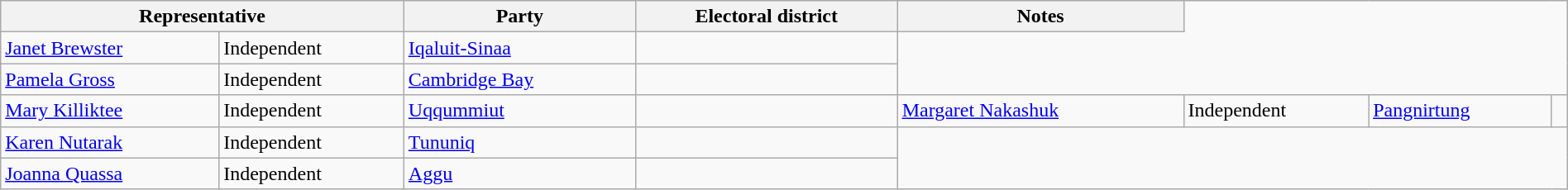<table class="wikitable" width="100%">
<tr>
<th colspan="2">Representative</th>
<th>Party</th>
<th>Electoral district</th>
<th>Notes</th>
</tr>
<tr>
<td><a href='#'>Janet Brewster</a></td>
<td>Independent</td>
<td><a href='#'>Iqaluit-Sinaa</a></td>
<td></td>
</tr>
<tr>
<td><a href='#'>Pamela Gross</a></td>
<td>Independent</td>
<td><a href='#'>Cambridge Bay</a></td>
<td></td>
</tr>
<tr>
<td><a href='#'>Mary Killiktee</a></td>
<td>Independent</td>
<td><a href='#'>Uqqummiut</a></td>
<td><br></td>
<td><a href='#'>Margaret Nakashuk</a></td>
<td>Independent</td>
<td><a href='#'>Pangnirtung</a></td>
<td></td>
</tr>
<tr>
<td><a href='#'>Karen Nutarak</a></td>
<td>Independent</td>
<td><a href='#'>Tununiq</a></td>
<td></td>
</tr>
<tr>
<td><a href='#'>Joanna Quassa</a></td>
<td>Independent</td>
<td><a href='#'>Aggu</a></td>
<td></td>
</tr>
</table>
